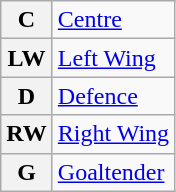<table class="wikitable">
<tr>
<th>C</th>
<td><a href='#'>Centre</a></td>
</tr>
<tr>
<th>LW</th>
<td><a href='#'>Left Wing</a></td>
</tr>
<tr>
<th>D</th>
<td><a href='#'>Defence</a></td>
</tr>
<tr>
<th>RW</th>
<td><a href='#'>Right Wing</a></td>
</tr>
<tr>
<th>G</th>
<td><a href='#'>Goaltender</a></td>
</tr>
</table>
